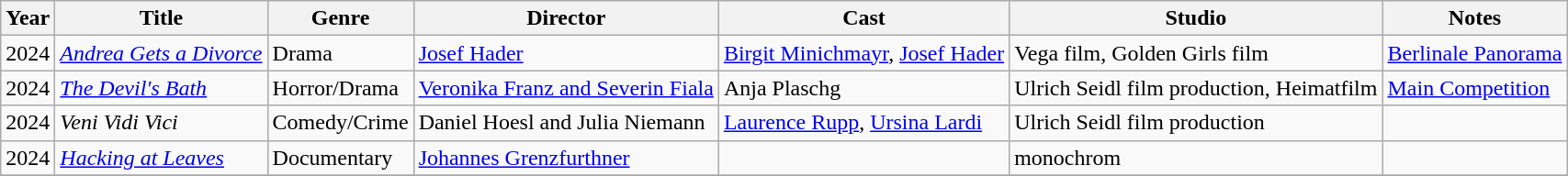<table class="wikitable">
<tr>
<th>Year</th>
<th>Title</th>
<th>Genre</th>
<th>Director</th>
<th>Cast</th>
<th>Studio</th>
<th>Notes</th>
</tr>
<tr>
<td>2024</td>
<td><em><a href='#'>Andrea Gets a Divorce</a></em></td>
<td>Drama</td>
<td><a href='#'>Josef Hader</a></td>
<td><a href='#'>Birgit Minichmayr</a>, <a href='#'>Josef Hader</a></td>
<td>Vega film, Golden Girls film</td>
<td><a href='#'>Berlinale Panorama</a></td>
</tr>
<tr>
<td>2024</td>
<td><em><a href='#'>The Devil's Bath</a></em></td>
<td>Horror/Drama</td>
<td><a href='#'>Veronika Franz and Severin Fiala</a></td>
<td>Anja Plaschg</td>
<td>Ulrich Seidl film production, Heimatfilm</td>
<td><a href='#'>Main Competition</a></td>
</tr>
<tr>
<td>2024</td>
<td><em>Veni Vidi Vici</em></td>
<td>Comedy/Crime</td>
<td>Daniel Hoesl and Julia Niemann</td>
<td><a href='#'>Laurence Rupp</a>, <a href='#'>Ursina Lardi</a></td>
<td>Ulrich Seidl film production</td>
<td></td>
</tr>
<tr>
<td>2024</td>
<td><em><a href='#'>Hacking at Leaves</a></em></td>
<td>Documentary</td>
<td><a href='#'>Johannes Grenzfurthner</a></td>
<td></td>
<td>monochrom</td>
<td></td>
</tr>
<tr>
</tr>
</table>
